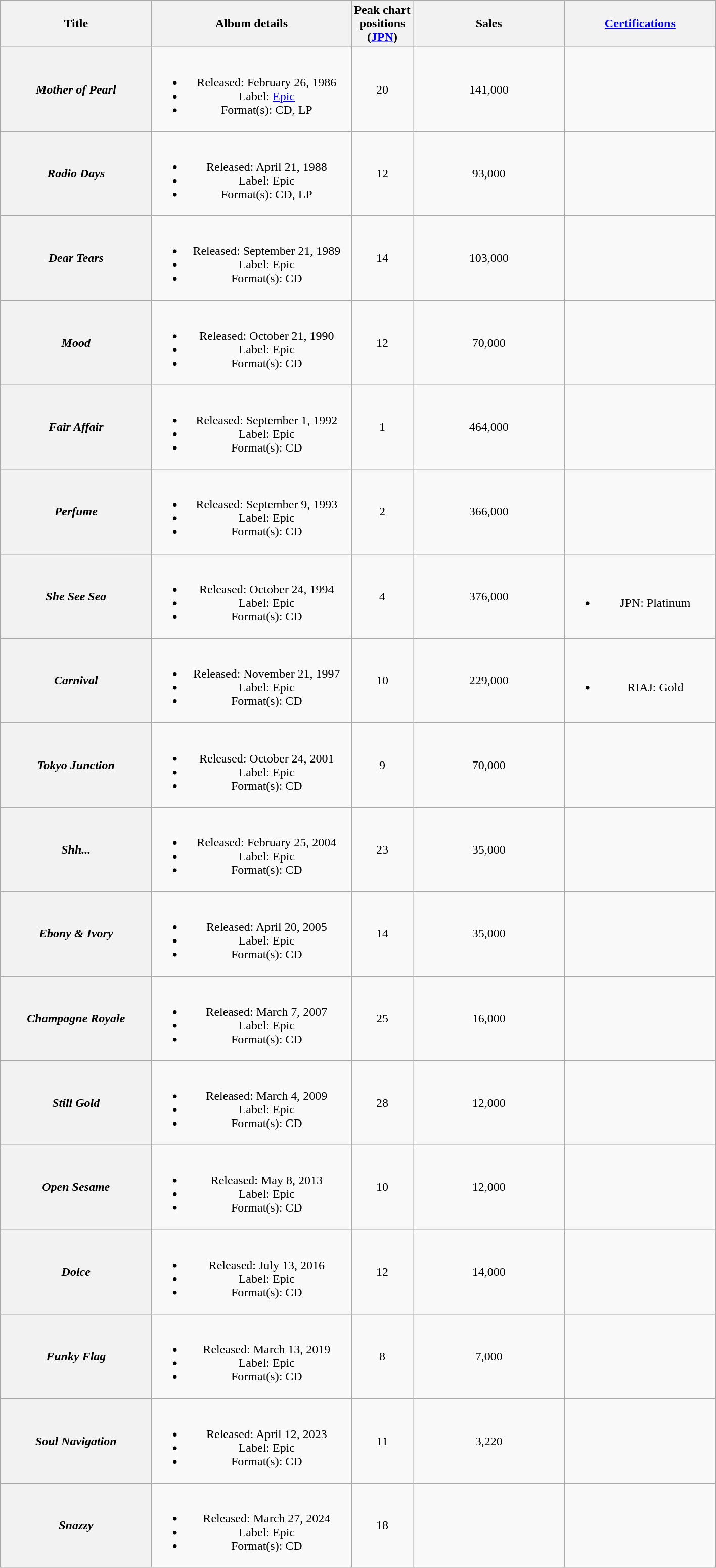<table class="wikitable plainrowheaders" style="text-align:center;">
<tr>
<th style="width:12em;">Title</th>
<th style="width:16em;">Album details</th>
<th>Peak chart<br>positions<br>(<a href='#'>JPN</a>)<br></th>
<th style="width:12em;">Sales<br></th>
<th style="width:12em;"><a href='#'>Certifications</a></th>
</tr>
<tr>
<th scope="row"><em>Mother of Pearl</em></th>
<td><br><ul><li>Released: February 26, 1986</li><li>Label: <a href='#'>Epic</a></li><li>Format(s): CD, LP</li></ul></td>
<td>20</td>
<td>141,000</td>
<td></td>
</tr>
<tr>
<th scope="row"><em>Radio Days</em></th>
<td><br><ul><li>Released: April 21, 1988</li><li>Label: Epic</li><li>Format(s): CD, LP</li></ul></td>
<td>12</td>
<td>93,000</td>
<td></td>
</tr>
<tr>
<th scope="row"><em>Dear Tears</em></th>
<td><br><ul><li>Released: September 21, 1989</li><li>Label: Epic</li><li>Format(s): CD</li></ul></td>
<td>14</td>
<td>103,000</td>
<td></td>
</tr>
<tr>
<th scope="row"><em>Mood</em></th>
<td><br><ul><li>Released: October 21, 1990</li><li>Label: Epic</li><li>Format(s): CD</li></ul></td>
<td>12</td>
<td>70,000</td>
<td></td>
</tr>
<tr>
<th scope="row"><em>Fair Affair</em></th>
<td><br><ul><li>Released: September 1, 1992</li><li>Label: Epic</li><li>Format(s): CD</li></ul></td>
<td>1</td>
<td>464,000</td>
<td></td>
</tr>
<tr>
<th scope="row"><em>Perfume</em></th>
<td><br><ul><li>Released: September 9, 1993</li><li>Label: Epic</li><li>Format(s): CD</li></ul></td>
<td>2</td>
<td>366,000</td>
<td></td>
</tr>
<tr>
<th scope="row"><em>She See Sea</em></th>
<td><br><ul><li>Released: October 24, 1994</li><li>Label: Epic</li><li>Format(s): CD</li></ul></td>
<td>4</td>
<td>376,000</td>
<td><br><ul><li>JPN: Platinum</li></ul></td>
</tr>
<tr>
<th scope="row"><em>Carnival</em></th>
<td><br><ul><li>Released: November 21, 1997</li><li>Label: Epic</li><li>Format(s): CD</li></ul></td>
<td>10</td>
<td>229,000</td>
<td><br><ul><li>RIAJ: Gold</li></ul></td>
</tr>
<tr>
<th scope="row"><em>Tokyo Junction</em></th>
<td><br><ul><li>Released: October 24, 2001</li><li>Label: Epic</li><li>Format(s): CD</li></ul></td>
<td>9</td>
<td>70,000</td>
<td></td>
</tr>
<tr>
<th scope="row"><em>Shh...</em></th>
<td><br><ul><li>Released: February 25, 2004</li><li>Label: Epic</li><li>Format(s): CD</li></ul></td>
<td>23</td>
<td>35,000</td>
<td></td>
</tr>
<tr>
<th scope="row"><em>Ebony & Ivory</em></th>
<td><br><ul><li>Released: April 20, 2005</li><li>Label: Epic</li><li>Format(s): CD</li></ul></td>
<td>14</td>
<td>35,000</td>
<td></td>
</tr>
<tr>
<th scope="row"><em>Champagne Royale</em></th>
<td><br><ul><li>Released: March 7, 2007</li><li>Label: Epic</li><li>Format(s): CD</li></ul></td>
<td>25</td>
<td>16,000</td>
<td></td>
</tr>
<tr>
<th scope="row"><em>Still Gold</em></th>
<td><br><ul><li>Released: March 4, 2009</li><li>Label: Epic</li><li>Format(s): CD</li></ul></td>
<td>28</td>
<td>12,000</td>
<td></td>
</tr>
<tr>
<th scope="row"><em>Open Sesame</em></th>
<td><br><ul><li>Released: May 8, 2013</li><li>Label: Epic</li><li>Format(s): CD</li></ul></td>
<td>10</td>
<td>12,000</td>
<td></td>
</tr>
<tr>
<th scope="row"><em>Dolce</em></th>
<td><br><ul><li>Released: July 13, 2016</li><li>Label: Epic</li><li>Format(s): CD</li></ul></td>
<td>12</td>
<td>14,000</td>
<td></td>
</tr>
<tr>
<th scope="row"><em>Funky Flag</em></th>
<td><br><ul><li>Released: March 13, 2019</li><li>Label: Epic</li><li>Format(s): CD</li></ul></td>
<td>8</td>
<td>7,000</td>
<td></td>
</tr>
<tr>
<th scope="row"><em>Soul Navigation</em></th>
<td><br><ul><li>Released: April 12, 2023</li><li>Label: Epic</li><li>Format(s): CD</li></ul></td>
<td>11</td>
<td>3,220</td>
<td></td>
</tr>
<tr>
<th scope="row"><em>Snazzy</em></th>
<td><br><ul><li>Released: March 27, 2024</li><li>Label: Epic</li><li>Format(s): CD</li></ul></td>
<td>18</td>
<td></td>
<td></td>
</tr>
</table>
